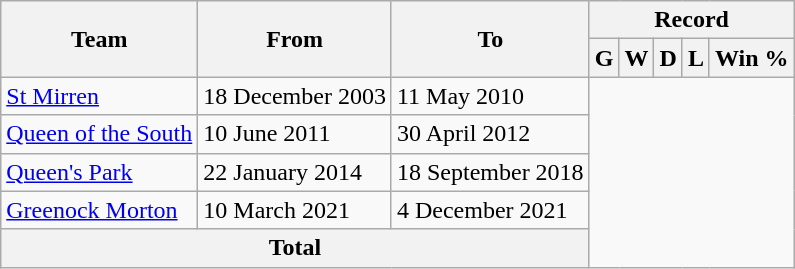<table class="wikitable" style="text-align: center">
<tr>
<th rowspan="2">Team</th>
<th rowspan="2">From</th>
<th rowspan="2">To</th>
<th colspan="5">Record</th>
</tr>
<tr>
<th>G</th>
<th>W</th>
<th>D</th>
<th>L</th>
<th>Win %</th>
</tr>
<tr>
<td align=left><a href='#'>St Mirren</a></td>
<td align=left>18 December 2003</td>
<td align=left>11 May 2010<br></td>
</tr>
<tr>
<td align=left><a href='#'>Queen of the South</a></td>
<td align=left>10 June 2011</td>
<td align=left>30 April 2012<br></td>
</tr>
<tr>
<td align=left><a href='#'>Queen's Park</a></td>
<td align=left>22 January 2014</td>
<td align=left>18 September 2018<br></td>
</tr>
<tr>
<td align=left><a href='#'>Greenock Morton</a></td>
<td align=left>10 March 2021</td>
<td align=left>4 December 2021<br></td>
</tr>
<tr>
<th colspan=3>Total<br></th>
</tr>
</table>
